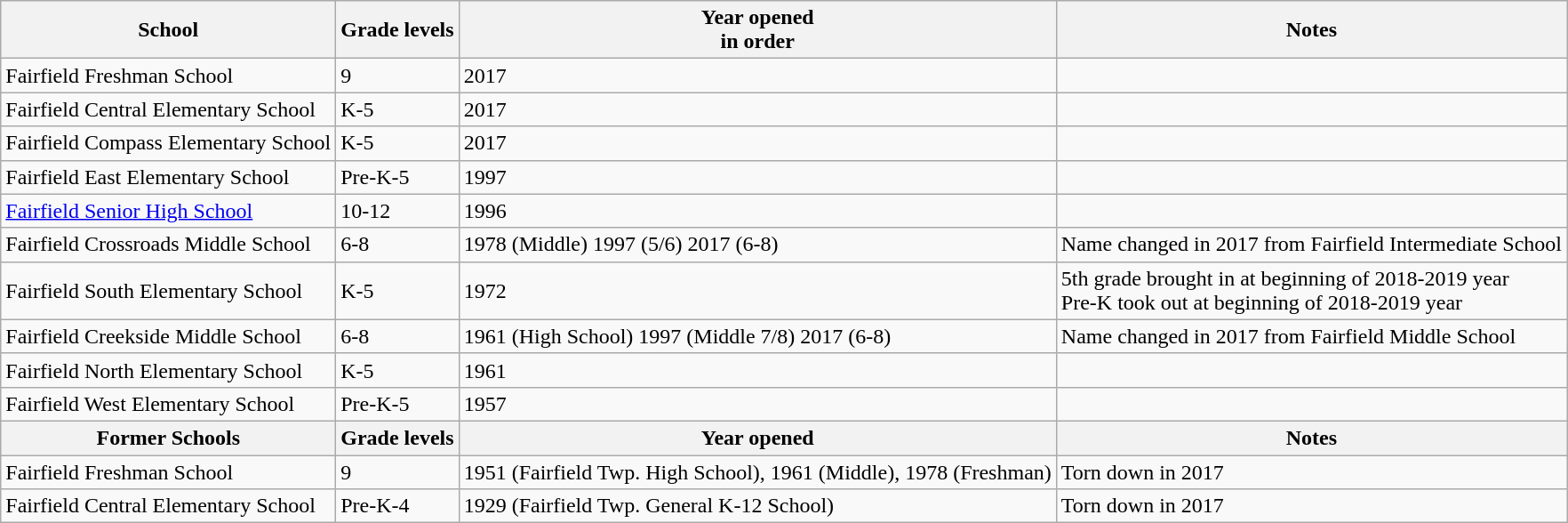<table class="wikitable">
<tr>
<th>School</th>
<th>Grade levels</th>
<th>Year opened<br>in order</th>
<th>Notes</th>
</tr>
<tr>
<td>Fairfield Freshman School</td>
<td>9</td>
<td>2017</td>
<td></td>
</tr>
<tr>
<td>Fairfield Central Elementary School</td>
<td>K-5</td>
<td>2017</td>
<td></td>
</tr>
<tr>
<td>Fairfield Compass Elementary School</td>
<td>K-5</td>
<td>2017</td>
<td></td>
</tr>
<tr>
<td>Fairfield East Elementary School</td>
<td>Pre-K-5</td>
<td>1997</td>
<td></td>
</tr>
<tr>
<td><a href='#'>Fairfield Senior High School</a></td>
<td 10-12>10-12</td>
<td>1996</td>
<td></td>
</tr>
<tr>
<td>Fairfield Crossroads Middle School</td>
<td>6-8</td>
<td>1978 (Middle) 1997 (5/6) 2017 (6-8)</td>
<td>Name changed in 2017 from Fairfield Intermediate School</td>
</tr>
<tr>
<td>Fairfield South Elementary School</td>
<td>K-5</td>
<td>1972</td>
<td>5th grade brought in at beginning of 2018-2019 year<br>Pre-K took out at beginning of 2018-2019 year</td>
</tr>
<tr>
<td>Fairfield Creekside Middle School</td>
<td>6-8</td>
<td>1961 (High School) 1997 (Middle 7/8) 2017 (6-8)</td>
<td>Name changed in 2017 from Fairfield Middle School</td>
</tr>
<tr>
<td>Fairfield North Elementary School</td>
<td>K-5</td>
<td>1961</td>
<td></td>
</tr>
<tr>
<td>Fairfield West Elementary School</td>
<td>Pre-K-5</td>
<td>1957</td>
<td></td>
</tr>
<tr>
<th>Former Schools</th>
<th>Grade levels</th>
<th>Year opened</th>
<th>Notes</th>
</tr>
<tr>
<td>Fairfield Freshman School</td>
<td>9</td>
<td>1951 (Fairfield Twp. High School), 1961 (Middle), 1978 (Freshman)</td>
<td>Torn down in 2017</td>
</tr>
<tr>
<td>Fairfield Central Elementary School</td>
<td>Pre-K-4</td>
<td>1929 (Fairfield Twp. General K-12 School)</td>
<td>Torn down in 2017</td>
</tr>
</table>
